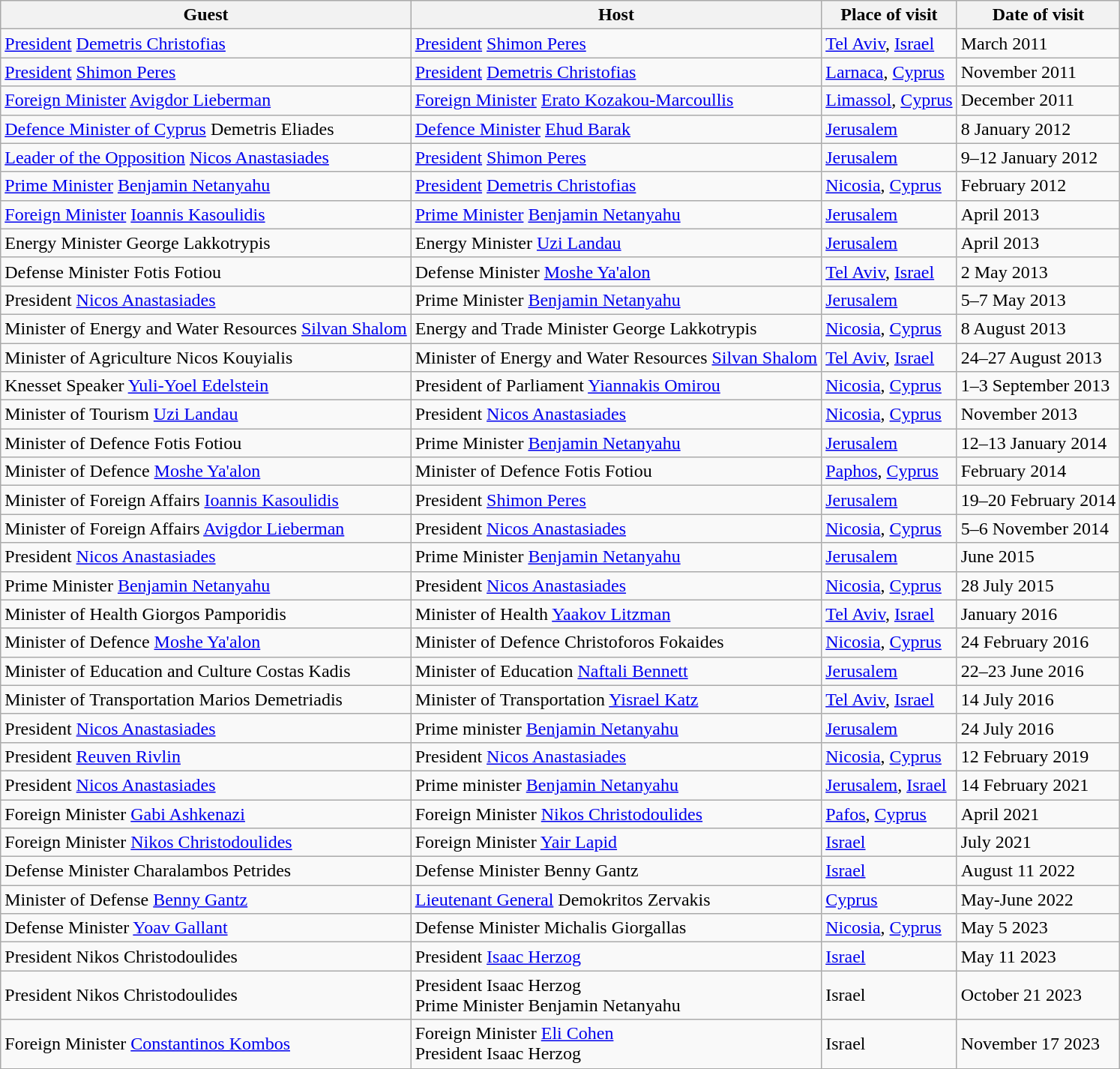<table class="wikitable" border="1">
<tr>
<th>Guest</th>
<th>Host</th>
<th>Place of visit</th>
<th>Date of visit</th>
</tr>
<tr>
<td> <a href='#'>President</a> <a href='#'>Demetris Christofias</a></td>
<td> <a href='#'>President</a> <a href='#'>Shimon Peres</a></td>
<td><a href='#'>Tel Aviv</a>, <a href='#'>Israel</a></td>
<td>March 2011</td>
</tr>
<tr>
<td> <a href='#'>President</a> <a href='#'>Shimon Peres</a></td>
<td> <a href='#'>President</a> <a href='#'>Demetris Christofias</a></td>
<td><a href='#'>Larnaca</a>, <a href='#'>Cyprus</a></td>
<td>November 2011</td>
</tr>
<tr>
<td> <a href='#'>Foreign Minister</a> <a href='#'>Avigdor Lieberman</a></td>
<td> <a href='#'>Foreign Minister</a> <a href='#'>Erato Kozakou-Marcoullis</a></td>
<td><a href='#'>Limassol</a>, <a href='#'>Cyprus</a></td>
<td>December 2011</td>
</tr>
<tr>
<td> <a href='#'>Defence Minister of Cyprus</a> Demetris Eliades</td>
<td> <a href='#'>Defence Minister</a> <a href='#'>Ehud Barak</a></td>
<td><a href='#'>Jerusalem</a></td>
<td>8 January 2012</td>
</tr>
<tr>
<td> <a href='#'>Leader of the Opposition</a> <a href='#'>Nicos Anastasiades</a></td>
<td> <a href='#'>President</a> <a href='#'>Shimon Peres</a></td>
<td><a href='#'>Jerusalem</a></td>
<td>9–12 January 2012</td>
</tr>
<tr>
<td> <a href='#'>Prime Minister</a> <a href='#'>Benjamin Netanyahu</a></td>
<td> <a href='#'>President</a> <a href='#'>Demetris Christofias</a></td>
<td><a href='#'>Nicosia</a>, <a href='#'>Cyprus</a></td>
<td>February 2012</td>
</tr>
<tr>
<td> <a href='#'>Foreign Minister</a> <a href='#'>Ioannis Kasoulidis</a></td>
<td> <a href='#'>Prime Minister</a> <a href='#'>Benjamin Netanyahu</a></td>
<td><a href='#'>Jerusalem</a></td>
<td>April 2013</td>
</tr>
<tr>
<td> Energy Minister George Lakkotrypis</td>
<td> Energy Minister <a href='#'>Uzi Landau</a></td>
<td><a href='#'>Jerusalem</a></td>
<td>April 2013</td>
</tr>
<tr>
<td> Defense Minister Fotis Fotiou</td>
<td> Defense Minister <a href='#'>Moshe Ya'alon</a></td>
<td><a href='#'>Tel Aviv</a>, <a href='#'>Israel</a></td>
<td>2 May 2013</td>
</tr>
<tr>
<td> President <a href='#'>Nicos Anastasiades</a></td>
<td> Prime Minister <a href='#'>Benjamin Netanyahu</a></td>
<td><a href='#'>Jerusalem</a></td>
<td>5–7 May 2013</td>
</tr>
<tr>
<td> Minister of Energy and Water Resources <a href='#'>Silvan Shalom</a></td>
<td> Energy and Trade Minister George Lakkotrypis</td>
<td><a href='#'>Nicosia</a>, <a href='#'>Cyprus</a></td>
<td>8 August 2013</td>
</tr>
<tr>
<td> Minister of Agriculture Nicos Kouyialis</td>
<td> Minister of Energy and Water Resources <a href='#'>Silvan Shalom</a></td>
<td><a href='#'>Tel Aviv</a>, <a href='#'>Israel</a></td>
<td>24–27 August 2013</td>
</tr>
<tr>
<td> Knesset Speaker <a href='#'>Yuli-Yoel Edelstein</a></td>
<td> President of Parliament <a href='#'>Yiannakis Omirou</a></td>
<td><a href='#'>Nicosia</a>, <a href='#'>Cyprus</a></td>
<td>1–3 September 2013</td>
</tr>
<tr>
<td> Minister of Tourism <a href='#'>Uzi Landau</a></td>
<td> President <a href='#'>Nicos Anastasiades</a></td>
<td><a href='#'>Nicosia</a>, <a href='#'>Cyprus</a></td>
<td>November 2013</td>
</tr>
<tr>
<td> Minister of Defence Fotis Fotiou</td>
<td> Prime Minister <a href='#'>Benjamin Netanyahu</a></td>
<td><a href='#'>Jerusalem</a></td>
<td>12–13 January 2014</td>
</tr>
<tr>
<td> Minister of Defence <a href='#'>Moshe Ya'alon</a></td>
<td> Minister of Defence Fotis Fotiou</td>
<td><a href='#'>Paphos</a>, <a href='#'>Cyprus</a></td>
<td>February 2014</td>
</tr>
<tr>
<td> Minister of Foreign Affairs <a href='#'>Ioannis Kasoulidis</a></td>
<td> President <a href='#'>Shimon Peres</a></td>
<td><a href='#'>Jerusalem</a></td>
<td>19–20 February 2014</td>
</tr>
<tr>
<td> Minister of Foreign Affairs <a href='#'>Avigdor Lieberman</a></td>
<td> President <a href='#'>Nicos Anastasiades</a></td>
<td><a href='#'>Nicosia</a>, <a href='#'>Cyprus</a></td>
<td>5–6 November 2014</td>
</tr>
<tr>
<td> President <a href='#'>Nicos Anastasiades</a></td>
<td> Prime Minister <a href='#'>Benjamin Netanyahu</a></td>
<td><a href='#'>Jerusalem</a></td>
<td>June 2015</td>
</tr>
<tr>
<td> Prime Minister <a href='#'>Benjamin Netanyahu</a></td>
<td> President <a href='#'>Nicos Anastasiades</a></td>
<td><a href='#'>Nicosia</a>, <a href='#'>Cyprus</a></td>
<td>28 July 2015</td>
</tr>
<tr>
<td> Minister of Health Giorgos Pamporidis</td>
<td> Minister of Health <a href='#'>Yaakov Litzman</a></td>
<td><a href='#'>Tel Aviv</a>, <a href='#'>Israel</a></td>
<td>January 2016</td>
</tr>
<tr>
<td> Minister of Defence <a href='#'>Moshe Ya'alon</a></td>
<td> Minister of Defence Christoforos Fokaides</td>
<td><a href='#'>Nicosia</a>, <a href='#'>Cyprus</a></td>
<td>24 February 2016</td>
</tr>
<tr>
<td> Minister of Education and Culture Costas Kadis</td>
<td> Minister of Education <a href='#'>Naftali Bennett</a></td>
<td><a href='#'>Jerusalem</a></td>
<td>22–23 June 2016</td>
</tr>
<tr>
<td> Minister of Transportation Marios Demetriadis</td>
<td> Minister of Transportation <a href='#'>Yisrael Katz</a></td>
<td><a href='#'>Tel Aviv</a>, <a href='#'>Israel</a></td>
<td>14 July 2016</td>
</tr>
<tr>
<td> President <a href='#'>Nicos Anastasiades</a></td>
<td> Prime minister <a href='#'>Benjamin Netanyahu</a></td>
<td><a href='#'>Jerusalem</a></td>
<td>24 July 2016</td>
</tr>
<tr>
<td> President <a href='#'>Reuven Rivlin</a></td>
<td> President <a href='#'>Nicos Anastasiades</a></td>
<td><a href='#'>Nicosia</a>, <a href='#'>Cyprus</a></td>
<td>12 February 2019</td>
</tr>
<tr>
<td> President <a href='#'>Nicos Anastasiades</a></td>
<td> Prime minister <a href='#'>Benjamin Netanyahu</a></td>
<td><a href='#'>Jerusalem</a>, <a href='#'>Israel</a></td>
<td>14 February 2021</td>
</tr>
<tr>
<td> Foreign Minister <a href='#'>Gabi Ashkenazi</a></td>
<td> Foreign Minister <a href='#'>Nikos Christodoulides</a></td>
<td><a href='#'>Pafos</a>, <a href='#'>Cyprus</a></td>
<td>April 2021</td>
</tr>
<tr>
<td> Foreign Minister <a href='#'>Nikos Christodoulides</a></td>
<td> Foreign Minister <a href='#'>Yair Lapid</a></td>
<td><a href='#'>Israel</a></td>
<td>July 2021</td>
</tr>
<tr>
<td>Defense Minister Charalambos Petrides</td>
<td> Defense Minister Benny Gantz</td>
<td><a href='#'>Israel</a></td>
<td>August 11 2022</td>
</tr>
<tr>
<td> Minister of Defense <a href='#'>Benny Gantz</a></td>
<td> <a href='#'>Lieutenant General</a> Demokritos Zervakis</td>
<td><a href='#'>Cyprus</a></td>
<td>May-June 2022</td>
</tr>
<tr>
<td> Defense Minister <a href='#'>Yoav Gallant</a></td>
<td> Defense Minister Michalis Giorgallas</td>
<td><a href='#'>Nicosia</a>, <a href='#'>Cyprus</a></td>
<td>May 5 2023</td>
</tr>
<tr>
<td> President Nikos Christodoulides</td>
<td> President <a href='#'>Isaac Herzog</a></td>
<td><a href='#'>Israel</a></td>
<td>May 11 2023</td>
</tr>
<tr>
<td> President Nikos Christodoulides</td>
<td> President Isaac Herzog<br> Prime Minister Benjamin Netanyahu</td>
<td>Israel</td>
<td>October 21 2023</td>
</tr>
<tr>
<td> Foreign Minister <a href='#'>Constantinos Kombos</a></td>
<td> Foreign Minister <a href='#'>Eli Cohen</a><br> President Isaac Herzog</td>
<td>Israel</td>
<td>November 17 2023</td>
</tr>
</table>
